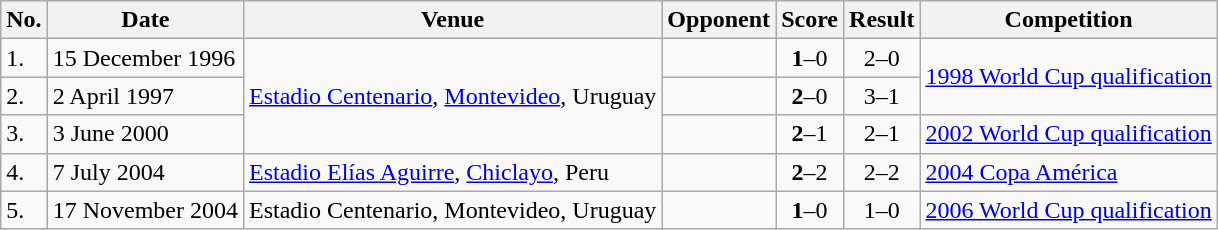<table class="wikitable">
<tr ≤>
<th>No.</th>
<th>Date</th>
<th>Venue</th>
<th>Opponent</th>
<th>Score</th>
<th>Result</th>
<th>Competition</th>
</tr>
<tr>
<td>1.</td>
<td>15 December 1996</td>
<td rowspan="3"><a href='#'>Estadio Centenario</a>, <a href='#'>Montevideo</a>, Uruguay</td>
<td></td>
<td align=center><strong>1</strong>–0</td>
<td align=center>2–0</td>
<td rowspan="2"><a href='#'>1998 World Cup qualification</a></td>
</tr>
<tr>
<td>2.</td>
<td>2 April 1997</td>
<td></td>
<td align=center><strong>2</strong>–0</td>
<td align=center>3–1</td>
</tr>
<tr>
<td>3.</td>
<td>3 June 2000</td>
<td></td>
<td align=center><strong>2</strong>–1</td>
<td align=center>2–1</td>
<td><a href='#'>2002 World Cup qualification</a></td>
</tr>
<tr>
<td>4.</td>
<td>7 July 2004</td>
<td><a href='#'>Estadio Elías Aguirre</a>, <a href='#'>Chiclayo</a>, Peru</td>
<td></td>
<td align=center><strong>2</strong>–2</td>
<td align=center>2–2</td>
<td><a href='#'>2004 Copa América</a></td>
</tr>
<tr>
<td>5.</td>
<td>17 November 2004</td>
<td>Estadio Centenario, Montevideo, Uruguay</td>
<td></td>
<td align=center><strong>1</strong>–0</td>
<td align=center>1–0</td>
<td><a href='#'>2006 World Cup qualification</a></td>
</tr>
</table>
